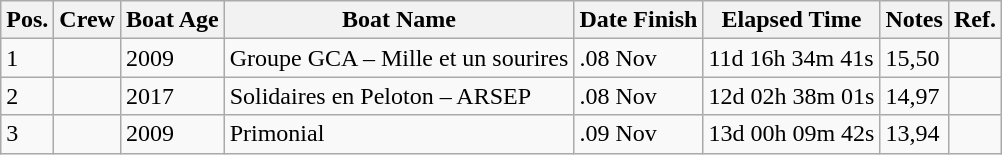<table class="wikitable sortable">
<tr>
<th>Pos.</th>
<th>Crew</th>
<th>Boat Age</th>
<th>Boat Name</th>
<th>Date Finish</th>
<th>Elapsed Time</th>
<th>Notes</th>
<th>Ref.</th>
</tr>
<tr>
<td>1</td>
<td><br></td>
<td>2009</td>
<td>Groupe GCA – Mille et un sourires</td>
<td>.08 Nov</td>
<td>11d 16h 34m 41s</td>
<td>15,50</td>
<td></td>
</tr>
<tr>
<td>2</td>
<td><br></td>
<td>2017</td>
<td>Solidaires en Peloton – ARSEP</td>
<td>.08 Nov</td>
<td>12d 02h 38m 01s</td>
<td>14,97</td>
<td></td>
</tr>
<tr>
<td>3</td>
<td><br></td>
<td>2009</td>
<td>Primonial</td>
<td>.09 Nov</td>
<td>13d 00h 09m 42s</td>
<td>13,94</td>
<td></td>
</tr>
</table>
